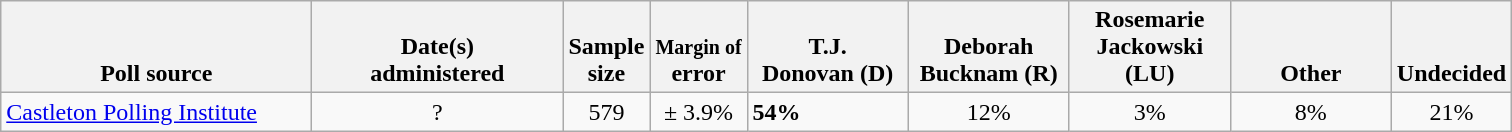<table class="wikitable">
<tr valign= bottom>
<th style="width:200px;">Poll source</th>
<th style="width:160px;">Date(s)<br>administered</th>
<th class=small>Sample<br>size</th>
<th><small>Margin of</small><br>error</th>
<th style="width:100px;">T.J.<br>Donovan (D)</th>
<th style="width:100px;">Deborah<br>Bucknam (R)</th>
<th style="width:100px;">Rosemarie<br>Jackowski (LU)</th>
<th style="width:100px;">Other</th>
<th>Undecided</th>
</tr>
<tr>
<td><a href='#'>Castleton Polling Institute</a></td>
<td align=center>?</td>
<td align=center>579</td>
<td align=center>± 3.9%</td>
<td><strong>54%</strong></td>
<td align=center>12%</td>
<td align=center>3%</td>
<td align=center>8%</td>
<td align=center>21%</td>
</tr>
</table>
